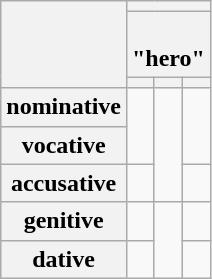<table class="wikitable polytonic">
<tr>
<th rowspan="3"></th>
<th colspan="3"></th>
</tr>
<tr>
<th colspan="3"><br>"hero"</th>
</tr>
<tr>
<th></th>
<th></th>
<th></th>
</tr>
<tr>
<th>nominative</th>
<td rowspan="2"></td>
<td rowspan="3"></td>
<td rowspan="2"></td>
</tr>
<tr>
<th>vocative</th>
</tr>
<tr>
<th>accusative</th>
<td></td>
<td></td>
</tr>
<tr>
<th>genitive</th>
<td></td>
<td rowspan="3"></td>
<td></td>
</tr>
<tr>
<th>dative</th>
<td></td>
<td></td>
</tr>
</table>
